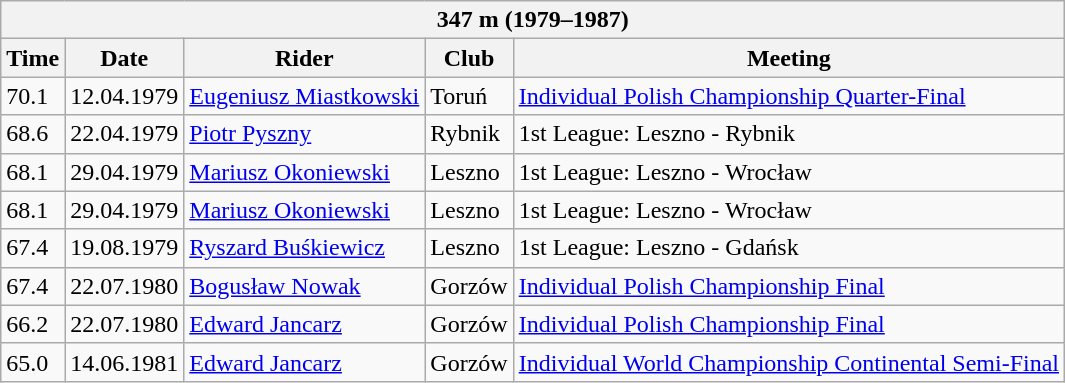<table class=wikitable>
<tr>
<th colspan=5>347 m (1979–1987)</th>
</tr>
<tr>
<th>Time</th>
<th>Date</th>
<th>Rider</th>
<th>Club</th>
<th>Meeting</th>
</tr>
<tr>
<td>70.1</td>
<td>12.04.1979</td>
<td> <a href='#'>Eugeniusz Miastkowski</a></td>
<td>Toruń</td>
<td><a href='#'>Individual Polish Championship Quarter-Final</a></td>
</tr>
<tr>
<td>68.6</td>
<td>22.04.1979</td>
<td> <a href='#'>Piotr Pyszny</a></td>
<td>Rybnik</td>
<td>1st League: Leszno - Rybnik</td>
</tr>
<tr>
<td>68.1</td>
<td>29.04.1979</td>
<td> <a href='#'>Mariusz Okoniewski</a></td>
<td>Leszno</td>
<td>1st League: Leszno - Wrocław</td>
</tr>
<tr>
<td>68.1</td>
<td>29.04.1979</td>
<td> <a href='#'>Mariusz Okoniewski</a></td>
<td>Leszno</td>
<td>1st League: Leszno - Wrocław</td>
</tr>
<tr>
<td>67.4</td>
<td>19.08.1979</td>
<td> <a href='#'>Ryszard Buśkiewicz</a></td>
<td>Leszno</td>
<td>1st League: Leszno - Gdańsk</td>
</tr>
<tr>
<td>67.4</td>
<td>22.07.1980</td>
<td> <a href='#'>Bogusław Nowak</a></td>
<td>Gorzów</td>
<td><a href='#'>Individual Polish Championship Final</a></td>
</tr>
<tr>
<td>66.2</td>
<td>22.07.1980</td>
<td> <a href='#'>Edward Jancarz</a></td>
<td>Gorzów</td>
<td><a href='#'>Individual Polish Championship Final</a></td>
</tr>
<tr>
<td>65.0</td>
<td>14.06.1981</td>
<td> <a href='#'>Edward Jancarz</a></td>
<td>Gorzów</td>
<td><a href='#'>Individual World Championship Continental Semi-Final</a></td>
</tr>
</table>
